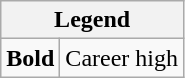<table class="wikitable mw-collapsible mw-collapsed">
<tr>
<th colspan="2">Legend</th>
</tr>
<tr>
<td><strong>Bold</strong></td>
<td>Career high</td>
</tr>
</table>
